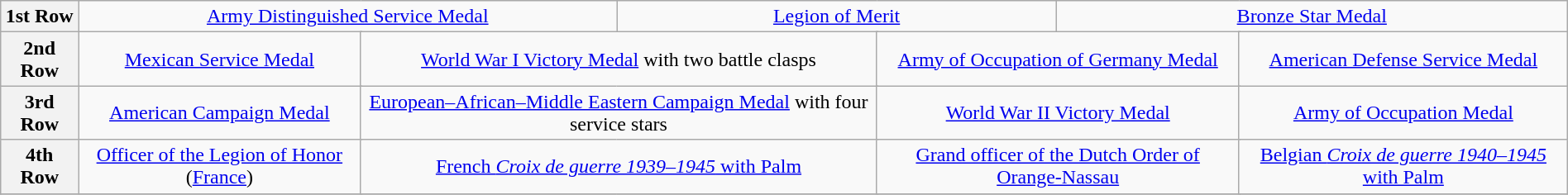<table class="wikitable" style="margin:1em auto; text-align:center;">
<tr>
<th>1st Row</th>
<td colspan="5"><a href='#'>Army Distinguished Service Medal</a></td>
<td colspan="4"><a href='#'>Legion of Merit</a></td>
<td colspan="4"><a href='#'>Bronze Star Medal</a></td>
</tr>
<tr>
<th>2nd Row</th>
<td colspan="4"><a href='#'>Mexican Service Medal</a></td>
<td colspan="4"><a href='#'>World War I Victory Medal</a> with two battle clasps</td>
<td colspan="4"><a href='#'>Army of Occupation of Germany Medal</a></td>
<td colspan="4"><a href='#'>American Defense Service Medal</a></td>
</tr>
<tr>
<th>3rd Row</th>
<td colspan="4"><a href='#'>American Campaign Medal</a></td>
<td colspan="4"><a href='#'>European–African–Middle Eastern Campaign Medal</a> with four service stars</td>
<td colspan="4"><a href='#'>World War II Victory Medal</a></td>
<td colspan="4"><a href='#'>Army of Occupation Medal</a></td>
</tr>
<tr>
<th>4th Row</th>
<td colspan="4"><a href='#'>Officer of the Legion of Honor</a> (<a href='#'>France</a>)</td>
<td colspan="4"><a href='#'>French <em>Croix de guerre 1939–1945</em> with Palm</a></td>
<td colspan="4"><a href='#'>Grand officer of the Dutch Order of Orange-Nassau</a></td>
<td colspan="4"><a href='#'>Belgian <em>Croix de guerre 1940–1945</em> with Palm</a></td>
</tr>
<tr>
</tr>
</table>
